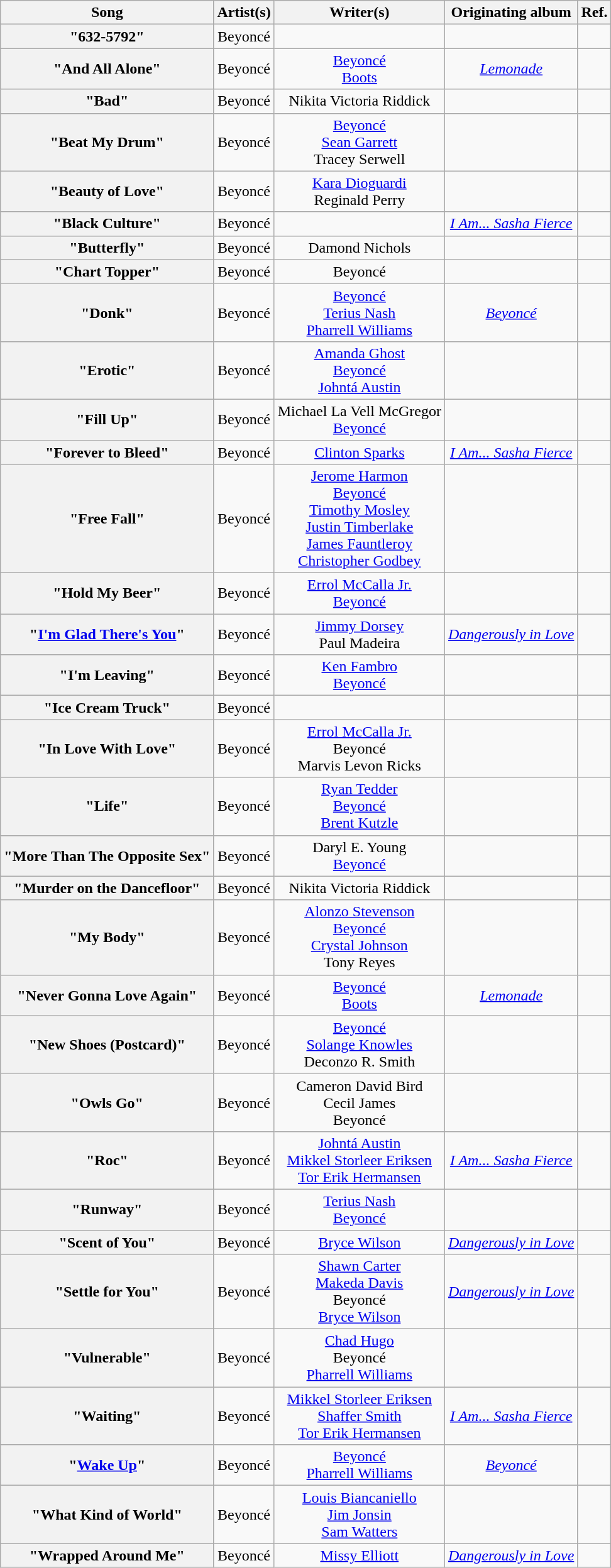<table class="wikitable sortable plainrowheaders" style="text-align:center;">
<tr>
<th scope="col">Song</th>
<th scope="col">Artist(s)</th>
<th scope="col" class="unsortable">Writer(s)</th>
<th scope="col">Originating album</th>
<th scope="col" class="unsortable">Ref.</th>
</tr>
<tr>
<th scope=row>"632-5792"</th>
<td>Beyoncé</td>
<td></td>
<td></td>
<td></td>
</tr>
<tr>
<th scope=row>"And All Alone"</th>
<td>Beyoncé</td>
<td><a href='#'>Beyoncé</a> <br> <a href='#'>Boots</a></td>
<td><em><a href='#'>Lemonade</a></em></td>
<td></td>
</tr>
<tr>
<th scope=row>"Bad"</th>
<td>Beyoncé</td>
<td>Nikita Victoria Riddick</td>
<td></td>
<td></td>
</tr>
<tr>
<th scope=row>"Beat My Drum"</th>
<td>Beyoncé</td>
<td><a href='#'>Beyoncé</a> <br> <a href='#'>Sean Garrett</a> <br> Tracey Serwell</td>
<td></td>
<td><br></td>
</tr>
<tr>
<th scope=row>"Beauty of Love"</th>
<td>Beyoncé</td>
<td><a href='#'>Kara Dioguardi</a> <br> Reginald Perry</td>
<td></td>
<td></td>
</tr>
<tr>
<th scope=row>"Black Culture" <br></th>
<td>Beyoncé</td>
<td></td>
<td><em><a href='#'>I Am... Sasha Fierce</a></em></td>
<td><br></td>
</tr>
<tr>
<th scope=row>"Butterfly"</th>
<td>Beyoncé</td>
<td>Damond Nichols</td>
<td></td>
<td></td>
</tr>
<tr>
<th scope=row>"Chart Topper"</th>
<td>Beyoncé</td>
<td>Beyoncé</td>
<td></td>
<td></td>
</tr>
<tr>
<th scope=row>"Donk"</th>
<td>Beyoncé</td>
<td><a href='#'>Beyoncé</a><br><a href='#'>Terius Nash</a><br><a href='#'>Pharrell Williams</a></td>
<td><em><a href='#'>Beyoncé</a></em></td>
<td></td>
</tr>
<tr>
<th scope=row>"Erotic"</th>
<td>Beyoncé</td>
<td><a href='#'>Amanda Ghost</a> <br> <a href='#'>Beyoncé</a> <br> <a href='#'>Johntá Austin</a></td>
<td></td>
<td></td>
</tr>
<tr>
<th scope=row>"Fill Up"</th>
<td>Beyoncé</td>
<td>Michael La Vell McGregor <br><a href='#'>Beyoncé</a></td>
<td></td>
<td></td>
</tr>
<tr>
<th scope=row>"Forever to Bleed"</th>
<td>Beyoncé</td>
<td><a href='#'>Clinton Sparks</a></td>
<td><em><a href='#'>I Am... Sasha Fierce</a></em></td>
<td><br></td>
</tr>
<tr>
<th scope=row>"Free Fall"</th>
<td>Beyoncé</td>
<td><a href='#'>Jerome Harmon</a><br><a href='#'>Beyoncé</a><br><a href='#'>Timothy Mosley</a><br><a href='#'>Justin Timberlake</a><br><a href='#'>James Fauntleroy</a><br><a href='#'>Christopher Godbey</a></td>
<td></td>
<td></td>
</tr>
<tr>
<th scope=row>"Hold My Beer"</th>
<td>Beyoncé</td>
<td><a href='#'>Errol McCalla Jr.</a> <br><a href='#'>Beyoncé</a></td>
<td></td>
<td></td>
</tr>
<tr>
<th scope=row>"<a href='#'>I'm Glad There's You</a>"</th>
<td>Beyoncé</td>
<td><a href='#'>Jimmy Dorsey</a><br> Paul Madeira</td>
<td><em><a href='#'>Dangerously in Love</a></em></td>
<td></td>
</tr>
<tr>
<th scope=row>"I'm Leaving"</th>
<td>Beyoncé</td>
<td><a href='#'>Ken Fambro</a> <br><a href='#'>Beyoncé</a></td>
<td></td>
<td></td>
</tr>
<tr>
<th scope=row>"Ice Cream Truck"</th>
<td>Beyoncé</td>
<td></td>
<td></td>
<td></td>
</tr>
<tr>
<th scope=row>"In Love With Love"</th>
<td>Beyoncé</td>
<td><a href='#'>Errol McCalla Jr.</a> <br>Beyoncé <br>Marvis Levon Ricks</td>
<td></td>
<td></td>
</tr>
<tr>
<th scope=row>"Life"</th>
<td>Beyoncé</td>
<td><a href='#'>Ryan Tedder</a><br><a href='#'>Beyoncé</a><br><a href='#'>Brent Kutzle</a></td>
<td></td>
<td></td>
</tr>
<tr>
<th scope=row>"More Than The Opposite Sex"</th>
<td>Beyoncé</td>
<td>Daryl E. Young <br><a href='#'>Beyoncé</a></td>
<td></td>
<td></td>
</tr>
<tr>
<th scope=row>"Murder on the Dancefloor"</th>
<td>Beyoncé</td>
<td>Nikita Victoria Riddick</td>
<td></td>
<td></td>
</tr>
<tr>
<th scope=row>"My Body"</th>
<td>Beyoncé</td>
<td><a href='#'>Alonzo Stevenson</a> <br> <a href='#'>Beyoncé</a> <br> <a href='#'>Crystal Johnson</a> <br> Tony Reyes</td>
<td></td>
<td><br></td>
</tr>
<tr>
<th scope=row>"Never Gonna Love Again"</th>
<td>Beyoncé</td>
<td><a href='#'>Beyoncé</a> <br> <a href='#'>Boots</a></td>
<td><em><a href='#'>Lemonade</a></em></td>
<td></td>
</tr>
<tr>
<th scope=row>"New Shoes (Postcard)"</th>
<td>Beyoncé</td>
<td><a href='#'>Beyoncé</a> <br> <a href='#'>Solange Knowles</a> <br> Deconzo R. Smith</td>
<td></td>
<td></td>
</tr>
<tr>
<th scope=row>"Owls Go"</th>
<td>Beyoncé</td>
<td>Cameron David Bird<br>Cecil James<br>Beyoncé</td>
<td></td>
<td></td>
</tr>
<tr>
<th scope=row>"Roc"</th>
<td>Beyoncé</td>
<td><a href='#'>Johntá Austin</a> <br> <a href='#'>Mikkel Storleer Eriksen</a> <br> <a href='#'>Tor Erik Hermansen</a></td>
<td><em><a href='#'>I Am... Sasha Fierce</a></em></td>
<td><br></td>
</tr>
<tr>
<th scope=row>"Runway"</th>
<td>Beyoncé</td>
<td><a href='#'>Terius Nash</a><br><a href='#'>Beyoncé</a></td>
<td></td>
<td></td>
</tr>
<tr>
<th scope=row>"Scent of You"</th>
<td>Beyoncé</td>
<td><a href='#'>Bryce Wilson</a></td>
<td><em><a href='#'>Dangerously in Love</a></em></td>
<td></td>
</tr>
<tr>
<th scope=row>"Settle for You"</th>
<td>Beyoncé</td>
<td><a href='#'>Shawn Carter</a><br><a href='#'>Makeda Davis</a><br>Beyoncé<br><a href='#'>Bryce Wilson</a></td>
<td><em><a href='#'>Dangerously in Love</a></em></td>
<td><br></td>
</tr>
<tr>
<th scope=row>"Vulnerable"</th>
<td>Beyoncé</td>
<td><a href='#'>Chad Hugo</a><br>Beyoncé<br><a href='#'>Pharrell Williams</a></td>
<td></td>
<td></td>
</tr>
<tr>
<th scope="row">"Waiting"</th>
<td>Beyoncé</td>
<td><a href='#'>Mikkel Storleer Eriksen</a> <br> <a href='#'>Shaffer Smith</a> <br> <a href='#'>Tor Erik Hermansen</a></td>
<td><em><a href='#'>I Am... Sasha Fierce</a></em></td>
<td></td>
</tr>
<tr>
<th scope=row>"<a href='#'>Wake Up</a>"</th>
<td>Beyoncé</td>
<td><a href='#'>Beyoncé</a><br><a href='#'>Pharrell Williams</a></td>
<td><em><a href='#'>Beyoncé</a></em></td>
<td></td>
</tr>
<tr>
<th scope=row>"What Kind of World"</th>
<td>Beyoncé</td>
<td><a href='#'>Louis Biancaniello</a> <br> <a href='#'>Jim Jonsin</a> <br> <a href='#'>Sam Watters</a></td>
<td></td>
<td></td>
</tr>
<tr>
<th scope=row>"Wrapped Around Me"</th>
<td>Beyoncé</td>
<td><a href='#'>Missy Elliott</a></td>
<td><em><a href='#'>Dangerously in Love</a></em></td>
<td></td>
</tr>
</table>
